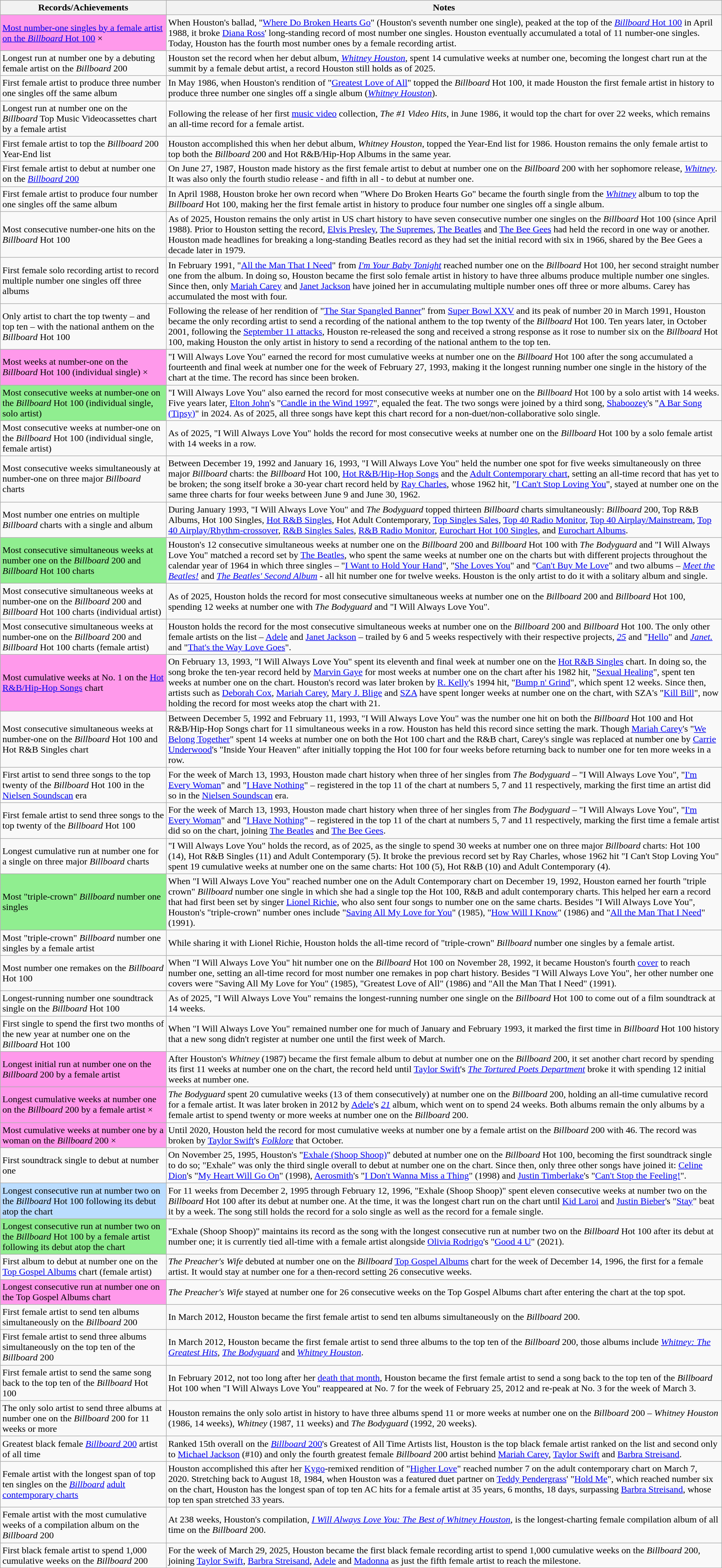<table class="wikitable sortable plainrowheaders">
<tr>
<th scope="col" width=20%>Records/Achievements</th>
<th scope="col" width=67%>Notes</th>
</tr>
<tr>
<td style="background-color: #FF99EB;"><a href='#'>Most number-one singles by a female artist on the <em>Billboard</em> Hot 100</a> × </td>
<td>When Houston's ballad, "<a href='#'>Where Do Broken Hearts Go</a>" (Houston's seventh number one single), peaked at the top of the <a href='#'><em>Billboard</em> Hot 100</a> in April 1988, it broke <a href='#'>Diana Ross</a>' long-standing record of most number one singles. Houston eventually accumulated a total of 11 number-one singles. Today, Houston has the fourth most number ones by a female recording artist.</td>
</tr>
<tr>
<td>Longest run at number one by a debuting female artist on the <em>Billboard</em> 200</td>
<td>Houston set the record when her debut album, <em><a href='#'>Whitney Houston</a></em>, spent 14 cumulative weeks at number one, becoming the longest chart run at the summit by a female debut artist, a record Houston still holds as of 2025.</td>
</tr>
<tr>
<td>First female artist to produce three number one singles off the same album</td>
<td>In May 1986, when Houston's rendition of "<a href='#'>Greatest Love of All</a>" topped the <em>Billboard</em> Hot 100, it made Houston the first female artist in history to produce three number one singles off a single album (<em><a href='#'>Whitney Houston</a></em>).</td>
</tr>
<tr>
<td>Longest run at number one on the <em>Billboard</em> Top Music Videocassettes chart by a female artist</td>
<td>Following the release of her first <a href='#'>music video</a> collection, <em>The #1 Video Hits</em>, in June 1986, it would top the chart for over 22 weeks, which remains an all-time record for a female artist.</td>
</tr>
<tr>
<td>First female artist to top the <em>Billboard</em> 200 Year-End list</td>
<td>Houston accomplished this when her debut album, <em>Whitney Houston</em>, topped the Year-End list for 1986. Houston remains the only female artist to top both the <em>Billboard</em> 200 and Hot R&B/Hip-Hop Albums in the same year.</td>
</tr>
<tr>
<td>First female artist to debut at number one on the <a href='#'><em>Billboard</em> 200</a> </td>
<td>On June 27, 1987, Houston made history as the first female artist to debut at number one on the <em>Billboard</em> 200 with her sophomore release, <em><a href='#'>Whitney</a></em>. It was also only the fourth studio release - and fifth in all - to debut at number one.</td>
</tr>
<tr>
<td>First female artist to produce four number one singles off the same album</td>
<td>In April 1988, Houston broke her own record when "Where Do Broken Hearts Go" became the fourth single from the <em><a href='#'>Whitney</a></em> album to top the <em>Billboard</em> Hot 100, making her the first female artist in history to produce four number one singles off a single album.</td>
</tr>
<tr>
<td>Most consecutive number-one hits on the <em>Billboard</em> Hot 100 </td>
<td>As of 2025, Houston remains the only artist in US chart history to have seven consecutive number one singles on the <em>Billboard</em> Hot 100 (since April 1988). Prior to Houston setting the record, <a href='#'>Elvis Presley</a>, <a href='#'>The Supremes</a>, <a href='#'>The Beatles</a> and <a href='#'>The Bee Gees</a> had held the record in one way or another. Houston made headlines for breaking a long-standing Beatles record as they had set the initial record with six in 1966, shared by the Bee Gees a decade later in 1979.</td>
</tr>
<tr>
<td>First female solo recording artist to record multiple number one singles off three albums</td>
<td>In February 1991, "<a href='#'>All the Man That I Need</a>" from <em><a href='#'>I'm Your Baby Tonight</a></em> reached number one on the <em>Billboard</em> Hot 100, her second straight number one from the album. In doing so, Houston became the first solo female artist in history to have three albums produce multiple number one singles. Since then, only <a href='#'>Mariah Carey</a> and <a href='#'>Janet Jackson</a> have joined her in accumulating multiple number ones off three or more albums. Carey has accumulated the most with four.</td>
</tr>
<tr>
<td>Only artist to chart the top twenty – and top ten – with the national anthem on the <em>Billboard</em> Hot 100</td>
<td>Following the release of her rendition of "<a href='#'>The Star Spangled Banner</a>" from <a href='#'>Super Bowl XXV</a> and its peak of number 20 in March 1991, Houston became the only recording artist to send a recording of the national anthem to the top twenty of the <em>Billboard</em> Hot 100. Ten years later, in October 2001, following the <a href='#'>September 11 attacks</a>, Houston re-released the song and received a strong response as it rose to number six on the <em>Billboard</em> Hot 100, making Houston the only artist in history to send a recording of the national anthem to the top ten.</td>
</tr>
<tr>
<td style="background-color: #FF99EB;">Most weeks at number-one on the <em>Billboard</em> Hot 100 (individual single) × </td>
<td>"I Will Always Love You" earned the record for most cumulative weeks at number one on the <em>Billboard</em> Hot 100 after the song accumulated a fourteenth and final week at number one for the week of February 27, 1993, making it the longest running number one single in the history of the chart at the time. The record has since been broken.</td>
</tr>
<tr>
<td style="background-color: #90EE90;">Most consecutive weeks at number-one on the <em>Billboard</em> Hot 100 (individual single, solo artist) </td>
<td>"I Will Always Love You" also earned the record for most consecutive weeks at number one on the <em>Billboard</em> Hot 100 by a solo artist with 14 weeks. Five years later, <a href='#'>Elton John</a>'s "<a href='#'>Candle in the Wind 1997</a>", equaled the feat. The two songs were joined by a third song, <a href='#'>Shaboozey</a>'s "<a href='#'>A Bar Song (Tipsy)</a>" in 2024. As of 2025, all three songs have kept this chart record for a non-duet/non-collaborative solo single.</td>
</tr>
<tr>
<td>Most consecutive weeks at number-one on the <em>Billboard</em> Hot 100 (individual single, female artist) </td>
<td>As of 2025, "I Will Always Love You" holds the record for most consecutive weeks at number one on the <em>Billboard</em> Hot 100 by a solo female artist with 14 weeks in a row.</td>
</tr>
<tr>
<td>Most consecutive weeks simultaneously at number-one on three major <em>Billboard</em> charts</td>
<td>Between December 19, 1992 and January 16, 1993, "I Will Always Love You" held the number one spot for five weeks simultaneously on three major <em>Billboard</em> charts: the <em>Billboard</em> Hot 100, <a href='#'>Hot R&B/Hip-Hop Songs</a> and the <a href='#'>Adult Contemporary chart</a>, setting an all-time record that has yet to be broken; the song itself broke a 30-year chart record held by <a href='#'>Ray Charles</a>, whose 1962 hit, "<a href='#'>I Can't Stop Loving You</a>", stayed at number one on the same three charts for four weeks between June 9 and June 30, 1962.</td>
</tr>
<tr>
<td>Most number one entries on multiple <em>Billboard</em> charts with a single and album</td>
<td>During January 1993, "I Will Always Love You" and <em>The Bodyguard</em> topped thirteen <em>Billboard</em> charts simultaneously: <em>Billboard</em> 200, Top R&B Albums, Hot 100 Singles, <a href='#'>Hot R&B Singles</a>, Hot Adult Contemporary, <a href='#'>Top Singles Sales</a>, <a href='#'>Top 40 Radio Monitor</a>, <a href='#'>Top 40 Airplay/Mainstream</a>, <a href='#'>Top 40 Airplay/Rhythm-crossover</a>, <a href='#'>R&B Singles Sales</a>, <a href='#'>R&B Radio Monitor</a>, <a href='#'>Eurochart Hot 100 Singles</a>, and <a href='#'>Eurochart Albums</a>.</td>
</tr>
<tr>
<td style="background-color: #90EE90;">Most consecutive simultaneous weeks at number one on the <em>Billboard</em> 200 and <em>Billboard</em> Hot 100 charts</td>
<td>Houston's 12 consecutive simultaneous weeks at number one on the <em>Billboard</em> 200 and <em>Billboard</em> Hot 100 with <em>The Bodyguard</em> and "I Will Always Love You" matched a record set by <a href='#'>The Beatles</a>, who spent the same weeks at number one on the charts but with different projects throughout the calendar year of 1964 in which three singles – "<a href='#'>I Want to Hold Your Hand</a>", "<a href='#'>She Loves You</a>" and "<a href='#'>Can't Buy Me Love</a>" and two albums – <em><a href='#'>Meet the Beatles!</a></em> and <em><a href='#'>The Beatles' Second Album</a></em> - all hit number one for twelve weeks. Houston is the only artist to do it with a solitary album and single.</td>
</tr>
<tr>
<td>Most consecutive simultaneous weeks at number-one on the <em>Billboard</em> 200 and <em>Billboard</em> Hot 100 charts (individual artist)</td>
<td>As of 2025, Houston holds the record for most consecutive simultaneous weeks at number one on the <em>Billboard</em> 200 and <em>Billboard</em> Hot 100, spending 12 weeks at number one with <em>The Bodyguard</em> and "I Will Always Love You".</td>
</tr>
<tr>
<td>Most consecutive simultaneous weeks at number-one on the <em>Billboard</em> 200 and <em>Billboard</em> Hot 100 charts (female artist)</td>
<td>Houston holds the record for the most consecutive simultaneous weeks at number one on the <em>Billboard</em> 200 and <em>Billboard</em> Hot 100. The only other female artists on the list – <a href='#'>Adele</a> and <a href='#'>Janet Jackson</a> – trailed by 6 and 5 weeks respectively with their respective projects, <em><a href='#'>25</a></em> and "<a href='#'>Hello</a>" and <em><a href='#'>Janet.</a></em> and "<a href='#'>That's the Way Love Goes</a>".</td>
</tr>
<tr>
<td style="background-color: #FF99EB;">Most cumulative weeks at No. 1 on the <a href='#'>Hot R&B/Hip-Hop Songs</a> chart</td>
<td>On February 13, 1993, "I Will Always Love You" spent its eleventh and final week at number one on the <a href='#'>Hot R&B Singles</a> chart. In doing so, the song broke the ten-year record held by <a href='#'>Marvin Gaye</a> for most weeks at number one on the chart after his 1982 hit, "<a href='#'>Sexual Healing</a>", spent ten weeks at number one on the chart. Houston's record was later broken by <a href='#'>R. Kelly</a>'s 1994 hit, "<a href='#'>Bump n' Grind</a>", which spent 12 weeks. Since then, artists such as <a href='#'>Deborah Cox</a>, <a href='#'>Mariah Carey</a>, <a href='#'>Mary J. Blige</a> and <a href='#'>SZA</a> have spent longer weeks at number one on the chart, with SZA's "<a href='#'>Kill Bill</a>", now holding the record for most weeks atop the chart with 21.</td>
</tr>
<tr>
<td>Most consecutive simultaneous weeks at number-one on the <em>Billboard</em> Hot 100 and Hot R&B Singles chart</td>
<td>Between December 5, 1992 and February 11, 1993, "I Will Always Love You" was the number one hit on both the <em>Billboard</em> Hot 100 and Hot R&B/Hip-Hop Songs chart for 11 simultaneous weeks in a row. Houston has held this record since setting the mark. Though <a href='#'>Mariah Carey</a>'s "<a href='#'>We Belong Together</a>" spent 14 weeks at number one on both the Hot 100 chart and the R&B chart, Carey's single was replaced at number one by <a href='#'>Carrie Underwood</a>'s "Inside Your Heaven" after initially topping the Hot 100 for four weeks before returning back to number one for ten more weeks in a row.</td>
</tr>
<tr>
<td>First artist to send three songs to the top twenty of the <em>Billboard</em> Hot 100 in the <a href='#'>Nielsen Soundscan</a> era</td>
<td>For the week of March 13, 1993, Houston made chart history when three of her singles from <em>The Bodyguard</em> – "I Will Always Love You", "<a href='#'>I'm Every Woman</a>" and "<a href='#'>I Have Nothing</a>" – registered in the top 11 of the chart at numbers 5, 7 and 11 respectively, marking the first time an artist did so in the <a href='#'>Nielsen Soundscan</a> era.</td>
</tr>
<tr>
<td>First female artist to send three songs to the top twenty of the <em>Billboard</em> Hot 100</td>
<td>For the week of March 13, 1993, Houston made chart history when three of her singles from <em>The Bodyguard</em> – "I Will Always Love You", "<a href='#'>I'm Every Woman</a>" and "<a href='#'>I Have Nothing</a>" – registered in the top 11 of the chart at numbers 5, 7 and 11 respectively, marking the first time a female artist did so on the chart, joining <a href='#'>The Beatles</a> and <a href='#'>The Bee Gees</a>.</td>
</tr>
<tr>
<td>Longest cumulative run at number one for a single on three major <em>Billboard</em> charts</td>
<td>"I Will Always Love You" holds the record, as of 2025, as the single to spend 30 weeks at number one on three major <em>Billboard</em> charts: Hot 100 (14), Hot R&B Singles (11) and Adult Contemporary (5). It broke the previous record set by Ray Charles, whose 1962 hit "I Can't Stop Loving You" spent 19 cumulative weeks at number one on the same charts: Hot 100 (5), Hot R&B (10) and Adult Contemporary (4).</td>
</tr>
<tr>
<td style="background-color: #90EE90;">Most "triple-crown" <em>Billboard</em> number one singles </td>
<td>When "I Will Always Love You" reached number one on the Adult Contemporary chart on December 19, 1992, Houston earned her fourth "triple crown" <em>Billboard</em> number one single in which she had a single top the Hot 100, R&B and adult contemporary charts. This helped her earn a record that had first been set by singer <a href='#'>Lionel Richie</a>, who also sent four songs to number one on the same charts. Besides "I Will Always Love You", Houston's "triple-crown" number ones include "<a href='#'>Saving All My Love for You</a>" (1985), "<a href='#'>How Will I Know</a>" (1986) and "<a href='#'>All the Man That I Need</a>" (1991).</td>
</tr>
<tr>
<td>Most "triple-crown" <em>Billboard</em> number one singles by a female artist </td>
<td>While sharing it with Lionel Richie, Houston holds the all-time record of "triple-crown" <em>Billboard</em> number one singles by a female artist.</td>
</tr>
<tr>
<td>Most number one remakes on the <em>Billboard</em> Hot 100 </td>
<td>When "I Will Always Love You" hit number one on the <em>Billboard</em> Hot 100 on November 28, 1992, it became Houston's fourth <a href='#'>cover</a> to reach number one, setting an all-time record for most number one remakes in pop chart history. Besides "I Will Always Love You", her other number one covers were "Saving All My Love for You" (1985), "Greatest Love of All" (1986) and "All the Man That I Need" (1991).</td>
</tr>
<tr>
<td>Longest-running number one soundtrack single on the <em>Billboard</em> Hot 100</td>
<td>As of 2025, "I Will Always Love You" remains the longest-running number one single on the <em>Billboard</em> Hot 100 to come out of a film soundtrack at 14 weeks.</td>
</tr>
<tr>
<td>First single to spend the first two months of the new year at number one on the <em>Billboard</em> Hot 100</td>
<td>When "I Will Always Love You" remained number one for much of January and February 1993, it marked the first time in <em>Billboard</em> Hot 100 history that a new song didn't register at number one until the first week of March.</td>
</tr>
<tr>
<td style="background-color: #FF99EB;">Longest initial run at number one on the <em>Billboard</em> 200 by a female artist</td>
<td>After Houston's <em>Whitney</em> (1987) became the first female album to debut at number one on the <em>Billboard</em> 200, it set another chart record by spending its first 11 weeks at number one on the chart, the record held until <a href='#'>Taylor Swift</a>'s <em><a href='#'>The Tortured Poets Department</a></em> broke it with spending 12 initial weeks at number one.</td>
</tr>
<tr>
<td style="background-color: #FF99EB;">Longest cumulative weeks at number one on the <em>Billboard</em> 200 by a female artist × </td>
<td><em>The Bodyguard</em> spent 20 cumulative weeks (13 of them consecutively) at number one on the <em>Billboard</em> 200, holding an all-time cumulative record for a female artist. It was later broken in 2012 by <a href='#'>Adele</a>'s <em><a href='#'>21</a></em> album, which went on to spend 24 weeks. Both albums remain the only albums by a female artist to spend twenty or more weeks at number one on the <em>Billboard</em> 200.</td>
</tr>
<tr>
<td style="background-color: #FF99EB;">Most cumulative weeks at number one by a woman on the <em>Billboard</em> 200 × </td>
<td>Until 2020, Houston held the record for most cumulative weeks at number one by a female artist on the <em>Billboard</em> 200 with 46. The record was broken by <a href='#'>Taylor Swift</a>'s <em><a href='#'>Folklore</a></em> that October.</td>
</tr>
<tr>
<td>First soundtrack single to debut at number one</td>
<td>On November 25, 1995, Houston's "<a href='#'>Exhale (Shoop Shoop)</a>" debuted at number one on the <em>Billboard</em> Hot 100, becoming the first soundtrack single to do so; "Exhale" was only the third single overall to debut at number one on the chart. Since then, only three other songs have joined it: <a href='#'>Celine Dion</a>'s "<a href='#'>My Heart Will Go On</a>" (1998), <a href='#'>Aerosmith</a>'s "<a href='#'>I Don't Wanna Miss a Thing</a>" (1998) and <a href='#'>Justin Timberlake</a>'s "<a href='#'>Can't Stop the Feeling!</a>".</td>
</tr>
<tr>
<td style="background-color: #bdf;">Longest consecutive run at number two on the <em>Billboard</em> Hot 100 following its debut atop the chart</td>
<td>For 11 weeks from December 2, 1995 through February 12, 1996, "Exhale (Shoop Shoop)" spent eleven consecutive weeks at number two on the <em>Billboard</em> Hot 100 after its debut at number one. At the time, it was the longest chart run on the chart until <a href='#'>Kid Laroi</a> and <a href='#'>Justin Bieber</a>'s "<a href='#'>Stay</a>" beat it by a week. The song still holds the record for a solo single as well as the record for a female single.</td>
</tr>
<tr>
<td style="background-color: #90EE90;">Longest consecutive run at number two on the <em>Billboard</em> Hot 100 by a female artist following its debut atop the chart</td>
<td>"Exhale (Shoop Shoop)" maintains its record as the song with the longest consecutive run at number two on the <em>Billboard</em> Hot 100 after its debut at number one; it is currently tied all-time with a female artist alongside <a href='#'>Olivia Rodrigo</a>'s "<a href='#'>Good 4 U</a>" (2021).</td>
</tr>
<tr>
<td>First album to debut at number one on the <a href='#'>Top Gospel Albums</a> chart (female artist)</td>
<td><em>The Preacher's Wife</em> debuted at number one on the <em>Billboard</em> <a href='#'>Top Gospel Albums</a> chart for the week of December 14, 1996, the first for a female artist. It would stay at number one for a then-record setting 26 consecutive weeks.</td>
</tr>
<tr>
<td style="background-color: #FF99EB;">Longest consecutive run at number one on the Top Gospel Albums chart</td>
<td><em>The Preacher's Wife</em> stayed at number one for 26 consecutive weeks on the Top Gospel Albums chart after entering the chart at the top spot.</td>
</tr>
<tr>
<td>First female artist to send ten albums simultaneously on the <em>Billboard</em> 200 </td>
<td>In March 2012, Houston became the first female artist to send ten albums simultaneously on the <em>Billboard</em> 200.</td>
</tr>
<tr>
<td>First female artist to send three albums simultaneously on the top ten of the <em>Billboard</em> 200 </td>
<td>In March 2012, Houston became the first female artist to send three albums to the top ten of the <em>Billboard</em> 200, those albums include <em><a href='#'>Whitney: The Greatest Hits</a></em>, <em><a href='#'>The Bodyguard</a></em> and <em><a href='#'>Whitney Houston</a></em>.</td>
</tr>
<tr>
<td>First female artist to send the same song back to the top ten of the <em>Billboard</em> Hot 100</td>
<td>In February 2012, not too long after her <a href='#'>death that month</a>, Houston became the first female artist to send a song back to the top ten of the <em>Billboard</em> Hot 100 when "I Will Always Love You" reappeared at No. 7 for the week of February 25, 2012 and re-peak at No. 3 for the week of March 3.</td>
</tr>
<tr>
<td>The only solo artist to send three albums at number one on the <em>Billboard</em> 200 for 11 weeks or more</td>
<td>Houston remains the only solo artist in history to have three albums spend 11 or more weeks at number one on the <em>Billboard</em> 200 – <em>Whitney Houston</em> (1986, 14 weeks), <em>Whitney</em> (1987, 11 weeks) and <em>The Bodyguard</em> (1992, 20 weeks).</td>
</tr>
<tr>
<td>Greatest black female <a href='#'><em>Billboard</em> 200</a> artist of all time</td>
<td>Ranked 15th overall on the <a href='#'><em>Billboard</em> 200</a>'s Greatest of All Time Artists list, Houston is the top black female artist ranked on the list and second only to <a href='#'>Michael Jackson</a> (#10) and only the fourth greatest female <em>Billboard</em> 200 artist behind <a href='#'>Mariah Carey</a>, <a href='#'>Taylor Swift</a> and <a href='#'>Barbra Streisand</a>.</td>
</tr>
<tr>
<td>Female artist with the longest span of top ten singles on the <em><a href='#'>Billboard</a></em> <a href='#'>adult contemporary charts</a></td>
<td>Houston accomplished this after her <a href='#'>Kygo</a>-remixed rendition of "<a href='#'>Higher Love</a>" reached number 7 on the adult contemporary chart on March 7, 2020. Stretching back to August 18, 1984, when Houston was a featured duet partner on <a href='#'>Teddy Pendergrass</a>' "<a href='#'>Hold Me</a>", which reached number six on the chart, Houston has the longest span of top ten AC hits for a female artist at 35 years, 6 months, 18 days, surpassing <a href='#'>Barbra Streisand</a>, whose top ten span stretched 33 years.</td>
</tr>
<tr>
<td>Female artist with the most cumulative weeks of a compilation album on the <em>Billboard</em> 200</td>
<td>At 238 weeks, Houston's compilation, <em><a href='#'>I Will Always Love You: The Best of Whitney Houston</a></em>, is the longest-charting female compilation album of all time on the <em>Billboard</em> 200.</td>
</tr>
<tr>
<td>First black female artist to spend 1,000 cumulative weeks on the <em>Billboard</em> 200</td>
<td>For the week of March 29, 2025, Houston became the first black female recording artist to spend 1,000 cumulative weeks on the <em>Billboard</em> 200, joining <a href='#'>Taylor Swift</a>, <a href='#'>Barbra Streisand</a>, <a href='#'>Adele</a> and <a href='#'>Madonna</a> as just the fifth female artist to reach the milestone.</td>
</tr>
</table>
